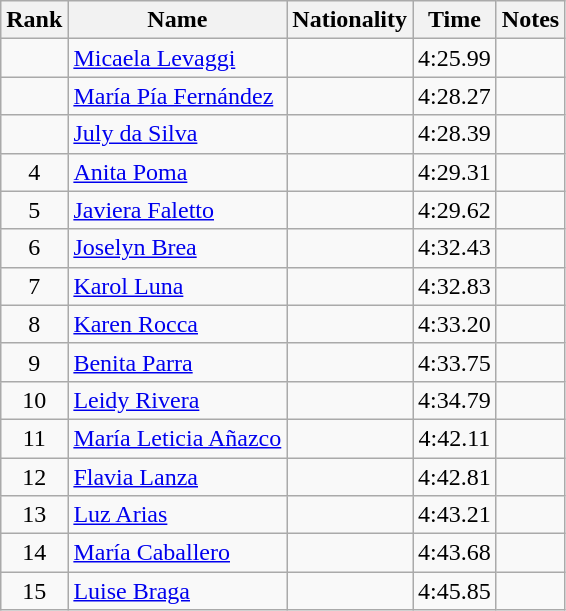<table class="wikitable sortable" style="text-align:center">
<tr>
<th>Rank</th>
<th>Name</th>
<th>Nationality</th>
<th>Time</th>
<th>Notes</th>
</tr>
<tr>
<td></td>
<td align=left><a href='#'>Micaela Levaggi</a></td>
<td align=left></td>
<td>4:25.99</td>
<td></td>
</tr>
<tr>
<td></td>
<td align=left><a href='#'>María Pía Fernández</a></td>
<td align=left></td>
<td>4:28.27</td>
<td></td>
</tr>
<tr>
<td></td>
<td align=left><a href='#'>July da Silva</a></td>
<td align=left></td>
<td>4:28.39</td>
<td></td>
</tr>
<tr>
<td>4</td>
<td align=left><a href='#'>Anita Poma</a></td>
<td align=left></td>
<td>4:29.31</td>
<td></td>
</tr>
<tr>
<td>5</td>
<td align=left><a href='#'>Javiera Faletto</a></td>
<td align=left></td>
<td>4:29.62</td>
<td></td>
</tr>
<tr>
<td>6</td>
<td align=left><a href='#'>Joselyn Brea</a></td>
<td align=left></td>
<td>4:32.43</td>
<td></td>
</tr>
<tr>
<td>7</td>
<td align=left><a href='#'>Karol Luna</a></td>
<td align=left></td>
<td>4:32.83</td>
<td></td>
</tr>
<tr>
<td>8</td>
<td align=left><a href='#'>Karen Rocca</a></td>
<td align=left></td>
<td>4:33.20</td>
<td></td>
</tr>
<tr>
<td>9</td>
<td align=left><a href='#'>Benita Parra</a></td>
<td align=left></td>
<td>4:33.75</td>
<td></td>
</tr>
<tr>
<td>10</td>
<td align=left><a href='#'>Leidy Rivera</a></td>
<td align=left></td>
<td>4:34.79</td>
<td></td>
</tr>
<tr>
<td>11</td>
<td align=left><a href='#'>María Leticia Añazco</a></td>
<td align=left></td>
<td>4:42.11</td>
<td></td>
</tr>
<tr>
<td>12</td>
<td align=left><a href='#'>Flavia Lanza</a></td>
<td align=left></td>
<td>4:42.81</td>
<td></td>
</tr>
<tr>
<td>13</td>
<td align=left><a href='#'>Luz Arias</a></td>
<td align=left></td>
<td>4:43.21</td>
<td></td>
</tr>
<tr>
<td>14</td>
<td align=left><a href='#'>María Caballero</a></td>
<td align=left></td>
<td>4:43.68</td>
<td></td>
</tr>
<tr>
<td>15</td>
<td align=left><a href='#'>Luise Braga</a></td>
<td align=left></td>
<td>4:45.85</td>
<td></td>
</tr>
</table>
